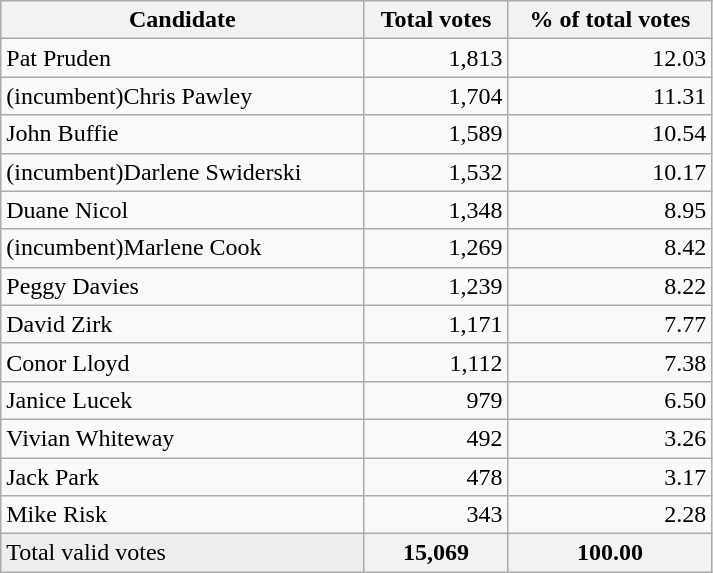<table class="wikitable" width="475">
<tr>
<th align="left">Candidate</th>
<th align="right">Total votes</th>
<th align="right">% of total votes</th>
</tr>
<tr>
<td align="left">Pat Pruden</td>
<td align="right">1,813</td>
<td align="right">12.03</td>
</tr>
<tr>
<td align="left">(incumbent)Chris Pawley</td>
<td align="right">1,704</td>
<td align="right">11.31</td>
</tr>
<tr>
<td align="left">John Buffie</td>
<td align="right">1,589</td>
<td align="right">10.54</td>
</tr>
<tr>
<td align="left">(incumbent)Darlene Swiderski</td>
<td align="right">1,532</td>
<td align="right">10.17</td>
</tr>
<tr>
<td align="left">Duane Nicol</td>
<td align="right">1,348</td>
<td align="right">8.95</td>
</tr>
<tr>
<td align="left">(incumbent)Marlene Cook</td>
<td align="right">1,269</td>
<td align="right">8.42</td>
</tr>
<tr>
<td align="left">Peggy Davies</td>
<td align="right">1,239</td>
<td align="right">8.22</td>
</tr>
<tr>
<td align="left">David Zirk</td>
<td align="right">1,171</td>
<td align="right">7.77</td>
</tr>
<tr>
<td align="left">Conor Lloyd</td>
<td align="right">1,112</td>
<td align="right">7.38</td>
</tr>
<tr>
<td align="left">Janice Lucek</td>
<td align="right">979</td>
<td align="right">6.50</td>
</tr>
<tr>
<td align="left">Vivian Whiteway</td>
<td align="right">492</td>
<td align="right">3.26</td>
</tr>
<tr>
<td align="left">Jack Park</td>
<td align="right">478</td>
<td align="right">3.17</td>
</tr>
<tr>
<td align="left">Mike Risk</td>
<td align="right">343</td>
<td align="right">2.28</td>
</tr>
<tr bgcolor="#EEEEEE">
<td align="left">Total valid votes</td>
<th align="right">15,069</th>
<th align="right">100.00</th>
</tr>
</table>
